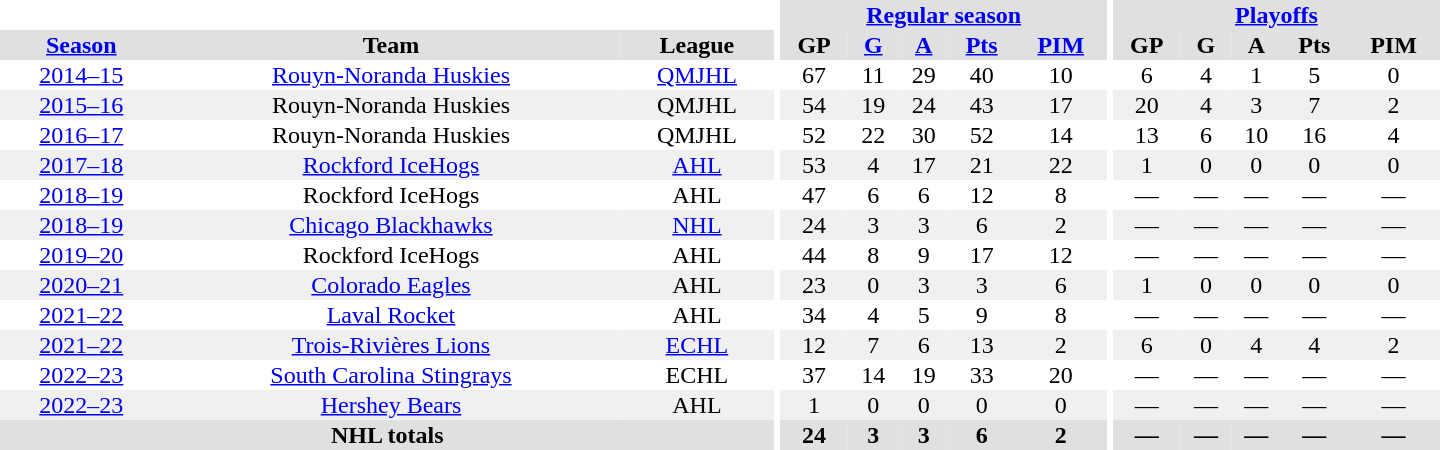<table border="0" cellpadding="1" cellspacing="0" style="text-align:center; width:60em">
<tr bgcolor="#e0e0e0">
<th colspan="3" bgcolor="#ffffff"></th>
<th rowspan="99" bgcolor="#ffffff"></th>
<th colspan="5"><a href='#'>Regular season</a></th>
<th rowspan="99" bgcolor="#ffffff"></th>
<th colspan="5"><a href='#'>Playoffs</a></th>
</tr>
<tr bgcolor="#e0e0e0">
<th><a href='#'>Season</a></th>
<th>Team</th>
<th>League</th>
<th>GP</th>
<th><a href='#'>G</a></th>
<th><a href='#'>A</a></th>
<th><a href='#'>Pts</a></th>
<th><a href='#'>PIM</a></th>
<th>GP</th>
<th>G</th>
<th>A</th>
<th>Pts</th>
<th>PIM</th>
</tr>
<tr>
<td><a href='#'>2014–15</a></td>
<td><a href='#'>Rouyn-Noranda Huskies</a></td>
<td><a href='#'>QMJHL</a></td>
<td>67</td>
<td>11</td>
<td>29</td>
<td>40</td>
<td>10</td>
<td>6</td>
<td>4</td>
<td>1</td>
<td>5</td>
<td>0</td>
</tr>
<tr bgcolor="#f0f0f0">
<td><a href='#'>2015–16</a></td>
<td>Rouyn-Noranda Huskies</td>
<td>QMJHL</td>
<td>54</td>
<td>19</td>
<td>24</td>
<td>43</td>
<td>17</td>
<td>20</td>
<td>4</td>
<td>3</td>
<td>7</td>
<td>2</td>
</tr>
<tr>
<td><a href='#'>2016–17</a></td>
<td>Rouyn-Noranda Huskies</td>
<td>QMJHL</td>
<td>52</td>
<td>22</td>
<td>30</td>
<td>52</td>
<td>14</td>
<td>13</td>
<td>6</td>
<td>10</td>
<td>16</td>
<td>4</td>
</tr>
<tr bgcolor="#f0f0f0">
<td><a href='#'>2017–18</a></td>
<td><a href='#'>Rockford IceHogs</a></td>
<td><a href='#'>AHL</a></td>
<td>53</td>
<td>4</td>
<td>17</td>
<td>21</td>
<td>22</td>
<td>1</td>
<td>0</td>
<td>0</td>
<td>0</td>
<td>0</td>
</tr>
<tr>
<td><a href='#'>2018–19</a></td>
<td>Rockford IceHogs</td>
<td>AHL</td>
<td>47</td>
<td>6</td>
<td>6</td>
<td>12</td>
<td>8</td>
<td>—</td>
<td>—</td>
<td>—</td>
<td>—</td>
<td>—</td>
</tr>
<tr bgcolor="#f0f0f0">
<td><a href='#'>2018–19</a></td>
<td><a href='#'>Chicago Blackhawks</a></td>
<td><a href='#'>NHL</a></td>
<td>24</td>
<td>3</td>
<td>3</td>
<td>6</td>
<td>2</td>
<td>—</td>
<td>—</td>
<td>—</td>
<td>—</td>
<td>—</td>
</tr>
<tr>
<td><a href='#'>2019–20</a></td>
<td>Rockford IceHogs</td>
<td>AHL</td>
<td>44</td>
<td>8</td>
<td>9</td>
<td>17</td>
<td>12</td>
<td>—</td>
<td>—</td>
<td>—</td>
<td>—</td>
<td>—</td>
</tr>
<tr bgcolor="#f0f0f0">
<td><a href='#'>2020–21</a></td>
<td><a href='#'>Colorado Eagles</a></td>
<td>AHL</td>
<td>23</td>
<td>0</td>
<td>3</td>
<td>3</td>
<td>6</td>
<td>1</td>
<td>0</td>
<td>0</td>
<td>0</td>
<td>0</td>
</tr>
<tr>
<td><a href='#'>2021–22</a></td>
<td><a href='#'>Laval Rocket</a></td>
<td>AHL</td>
<td>34</td>
<td>4</td>
<td>5</td>
<td>9</td>
<td>8</td>
<td>—</td>
<td>—</td>
<td>—</td>
<td>—</td>
<td>—</td>
</tr>
<tr bgcolor="#f0f0f0">
<td><a href='#'>2021–22</a></td>
<td><a href='#'>Trois-Rivières Lions</a></td>
<td><a href='#'>ECHL</a></td>
<td>12</td>
<td>7</td>
<td>6</td>
<td>13</td>
<td>2</td>
<td>6</td>
<td>0</td>
<td>4</td>
<td>4</td>
<td>2</td>
</tr>
<tr>
<td><a href='#'>2022–23</a></td>
<td><a href='#'>South Carolina Stingrays</a></td>
<td>ECHL</td>
<td>37</td>
<td>14</td>
<td>19</td>
<td>33</td>
<td>20</td>
<td>—</td>
<td>—</td>
<td>—</td>
<td>—</td>
<td>—</td>
</tr>
<tr bgcolor="#f0f0f0">
<td><a href='#'>2022–23</a></td>
<td><a href='#'>Hershey Bears</a></td>
<td>AHL</td>
<td>1</td>
<td>0</td>
<td>0</td>
<td>0</td>
<td>0</td>
<td>—</td>
<td>—</td>
<td>—</td>
<td>—</td>
<td>—</td>
</tr>
<tr bgcolor="#e0e0e0">
<th colspan="3">NHL totals</th>
<th>24</th>
<th>3</th>
<th>3</th>
<th>6</th>
<th>2</th>
<th>—</th>
<th>—</th>
<th>—</th>
<th>—</th>
<th>—</th>
</tr>
</table>
